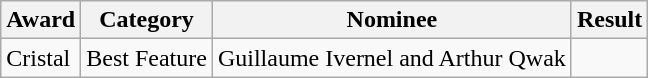<table class="wikitable sortable">
<tr>
<th>Award</th>
<th>Category</th>
<th>Nominee</th>
<th>Result</th>
</tr>
<tr>
<td rowspan="2">Cristal</td>
<td>Best Feature</td>
<td>Guillaume Ivernel and Arthur Qwak</td>
<td></td>
</tr>
</table>
